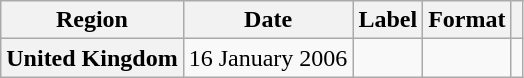<table class="wikitable plainrowheaders">
<tr>
<th scope="col">Region</th>
<th scope="col">Date</th>
<th scope="col">Label</th>
<th scope="col">Format</th>
<th scope="col"></th>
</tr>
<tr>
<th scope="row">United Kingdom</th>
<td>16 January 2006</td>
<td></td>
<td></td>
<td style="text-align:center;"></td>
</tr>
</table>
